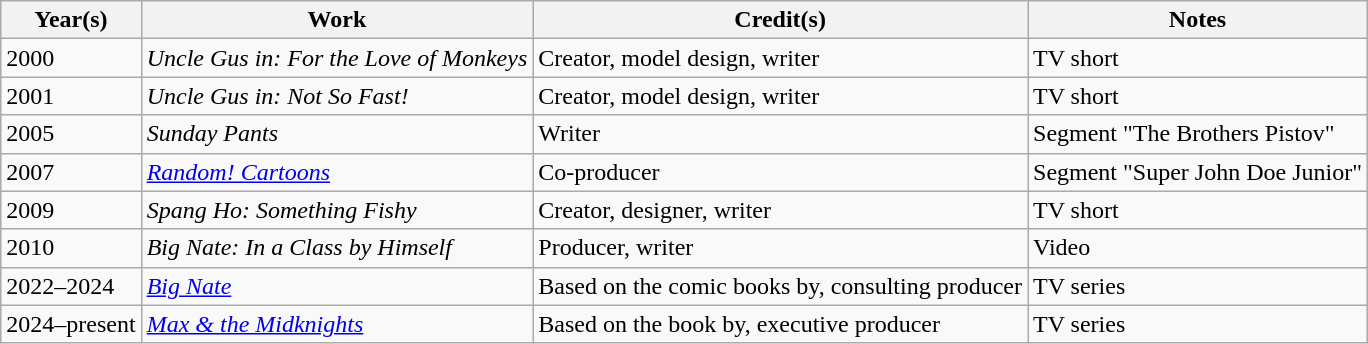<table class="wikitable">
<tr>
<th>Year(s)</th>
<th>Work</th>
<th>Credit(s)</th>
<th>Notes</th>
</tr>
<tr>
<td>2000</td>
<td><em>Uncle Gus in: For the Love of Monkeys</em></td>
<td>Creator, model design, writer</td>
<td>TV short</td>
</tr>
<tr>
<td>2001</td>
<td><em>Uncle Gus in: Not So Fast!</em></td>
<td>Creator, model design, writer</td>
<td>TV short</td>
</tr>
<tr>
<td>2005</td>
<td><em>Sunday Pants</em></td>
<td>Writer</td>
<td>Segment "The Brothers Pistov"</td>
</tr>
<tr>
<td>2007</td>
<td><em><a href='#'>Random! Cartoons</a></em></td>
<td>Co-producer</td>
<td>Segment "Super John Doe Junior"</td>
</tr>
<tr>
<td>2009</td>
<td><em>Spang Ho: Something Fishy</em></td>
<td>Creator, designer, writer</td>
<td>TV short</td>
</tr>
<tr>
<td>2010</td>
<td><em>Big Nate: In a Class by Himself</em></td>
<td>Producer, writer</td>
<td>Video</td>
</tr>
<tr>
<td>2022–2024</td>
<td><em><a href='#'>Big Nate</a></em></td>
<td>Based on the comic books by, consulting producer</td>
<td>TV series</td>
</tr>
<tr>
<td>2024–present</td>
<td><em><a href='#'>Max & the Midknights</a></em></td>
<td>Based on the book by, executive producer</td>
<td>TV series</td>
</tr>
</table>
